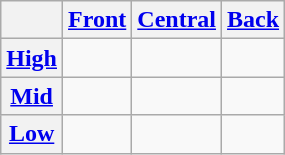<table class="wikitable" style="text-align:center">
<tr>
<th></th>
<th><a href='#'>Front</a></th>
<th><a href='#'>Central</a></th>
<th><a href='#'>Back</a></th>
</tr>
<tr>
<th><a href='#'>High</a></th>
<td align="center"></td>
<td></td>
<td></td>
</tr>
<tr>
<th><a href='#'>Mid</a></th>
<td></td>
<td></td>
<td></td>
</tr>
<tr>
<th><a href='#'>Low</a></th>
<td></td>
<td></td>
<td></td>
</tr>
</table>
